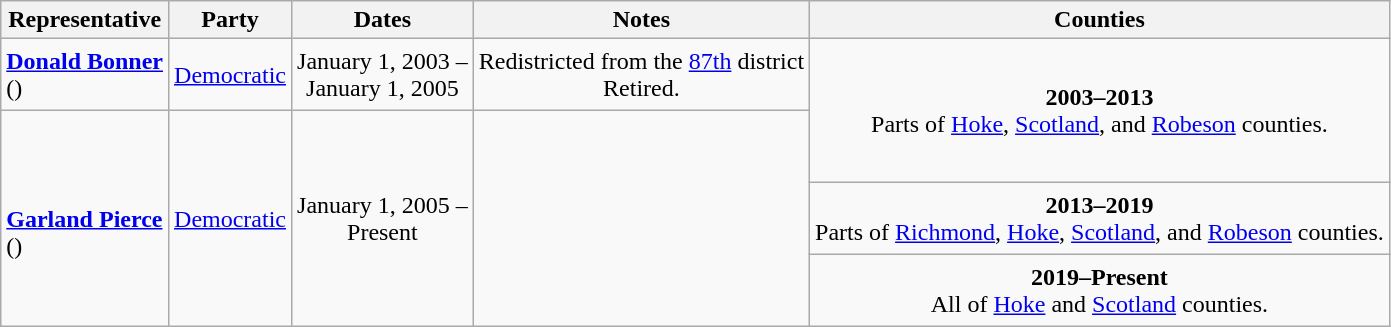<table class=wikitable style="text-align:center">
<tr>
<th>Representative</th>
<th>Party</th>
<th>Dates</th>
<th>Notes</th>
<th>Counties</th>
</tr>
<tr style="height:3em">
<td align=left><strong><a href='#'>Donald Bonner</a></strong><br>()</td>
<td><a href='#'>Democratic</a></td>
<td nowrap>January 1, 2003 – <br> January 1, 2005</td>
<td>Redistricted from the <a href='#'>87th</a> district <br> Retired.</td>
<td rowspan=2><strong>2003–2013</strong> <br> Parts of <a href='#'>Hoke</a>, <a href='#'>Scotland</a>, and <a href='#'>Robeson</a> counties.</td>
</tr>
<tr style="height:3em">
<td rowspan=3 align=left><br><strong><a href='#'>Garland Pierce</a></strong><br>()</td>
<td rowspan=3 ><a href='#'>Democratic</a></td>
<td rowspan=3 nowrap>January 1, 2005 – <br> Present</td>
<td rowspan=3></td>
</tr>
<tr style="height:3em">
<td><strong>2013–2019</strong> <br> Parts of <a href='#'>Richmond</a>, <a href='#'>Hoke</a>, <a href='#'>Scotland</a>, and <a href='#'>Robeson</a> counties.</td>
</tr>
<tr style="height:3em">
<td><strong>2019–Present</strong> <br> All of <a href='#'>Hoke</a> and <a href='#'>Scotland</a> counties.</td>
</tr>
</table>
